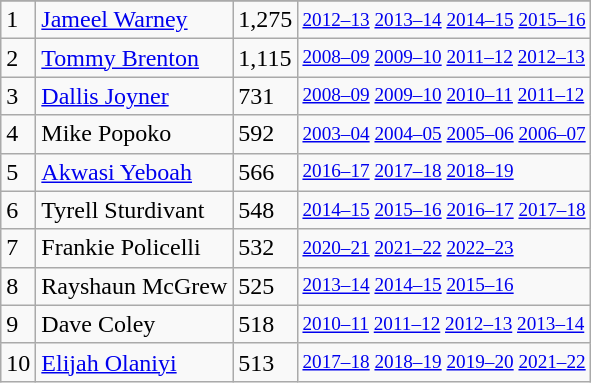<table class="wikitable">
<tr>
</tr>
<tr>
<td>1</td>
<td><a href='#'>Jameel Warney</a></td>
<td>1,275</td>
<td style="font-size:80%;"><a href='#'>2012–13</a> <a href='#'>2013–14</a> <a href='#'>2014–15</a> <a href='#'>2015–16</a></td>
</tr>
<tr>
<td>2</td>
<td><a href='#'>Tommy Brenton</a></td>
<td>1,115</td>
<td style="font-size:80%;"><a href='#'>2008–09</a> <a href='#'>2009–10</a> <a href='#'>2011–12</a> <a href='#'>2012–13</a></td>
</tr>
<tr>
<td>3</td>
<td><a href='#'>Dallis Joyner</a></td>
<td>731</td>
<td style="font-size:80%;"><a href='#'>2008–09</a> <a href='#'>2009–10</a> <a href='#'>2010–11</a> <a href='#'>2011–12</a></td>
</tr>
<tr>
<td>4</td>
<td>Mike Popoko</td>
<td>592</td>
<td style="font-size:80%;"><a href='#'>2003–04</a> <a href='#'>2004–05</a> <a href='#'>2005–06</a> <a href='#'>2006–07</a></td>
</tr>
<tr>
<td>5</td>
<td><a href='#'>Akwasi Yeboah</a></td>
<td>566</td>
<td style="font-size:80%;"><a href='#'>2016–17</a> <a href='#'>2017–18</a> <a href='#'>2018–19</a></td>
</tr>
<tr>
<td>6</td>
<td>Tyrell Sturdivant</td>
<td>548</td>
<td style="font-size:80%;"><a href='#'>2014–15</a> <a href='#'>2015–16</a> <a href='#'>2016–17</a> <a href='#'>2017–18</a></td>
</tr>
<tr>
<td>7</td>
<td>Frankie Policelli</td>
<td>532</td>
<td style="font-size:80%;"><a href='#'>2020–21</a> <a href='#'>2021–22</a> <a href='#'>2022–23</a></td>
</tr>
<tr>
<td>8</td>
<td>Rayshaun McGrew</td>
<td>525</td>
<td style="font-size:80%;"><a href='#'>2013–14</a> <a href='#'>2014–15</a> <a href='#'>2015–16</a></td>
</tr>
<tr>
<td>9</td>
<td>Dave Coley</td>
<td>518</td>
<td style="font-size:80%;"><a href='#'>2010–11</a> <a href='#'>2011–12</a> <a href='#'>2012–13</a> <a href='#'>2013–14</a></td>
</tr>
<tr>
<td>10</td>
<td><a href='#'>Elijah Olaniyi</a></td>
<td>513</td>
<td style="font-size:80%;"><a href='#'>2017–18</a> <a href='#'>2018–19</a> <a href='#'>2019–20</a> <a href='#'>2021–22</a></td>
</tr>
</table>
